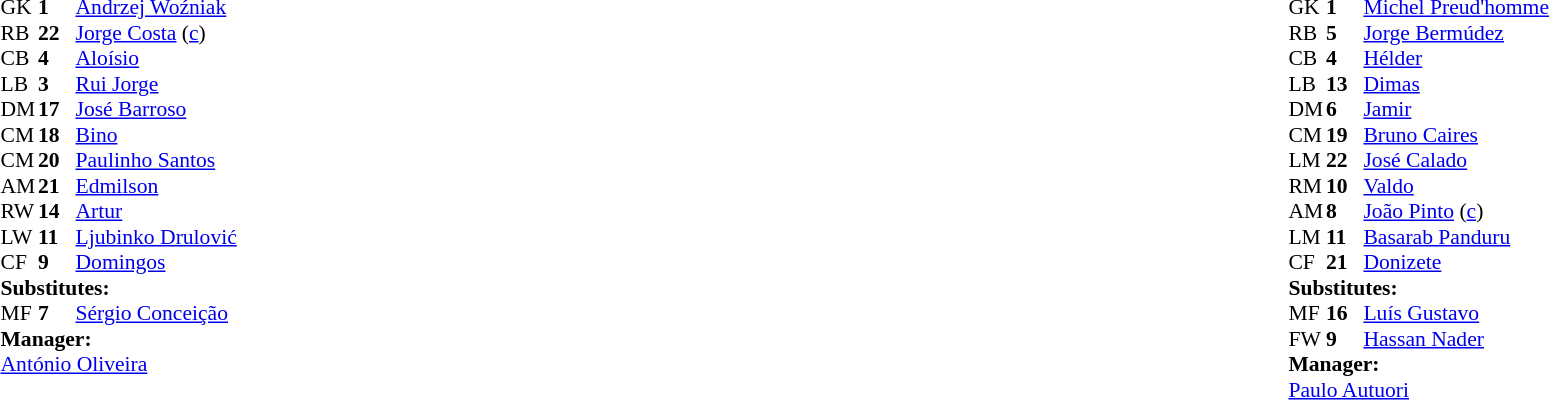<table width="100%">
<tr>
<td valign="top" width="50%"><br><table style="font-size: 90%" cellspacing="0" cellpadding="0">
<tr>
<td colspan="4"></td>
</tr>
<tr>
<th width=25></th>
<th width=25></th>
</tr>
<tr>
<td>GK</td>
<td><strong>1</strong></td>
<td> <a href='#'>Andrzej Woźniak</a></td>
</tr>
<tr>
<td>RB</td>
<td><strong>22</strong></td>
<td> <a href='#'>Jorge Costa</a> (<a href='#'>c</a>)</td>
<td></td>
<td></td>
</tr>
<tr>
<td>CB</td>
<td><strong>4</strong></td>
<td> <a href='#'>Aloísio</a></td>
<td></td>
<td></td>
</tr>
<tr>
<td>LB</td>
<td><strong>3</strong></td>
<td> <a href='#'>Rui Jorge</a></td>
</tr>
<tr>
<td>DM</td>
<td><strong>17</strong></td>
<td> <a href='#'>José Barroso</a></td>
<td></td>
<td></td>
</tr>
<tr>
<td>CM</td>
<td><strong>18</strong></td>
<td> <a href='#'>Bino</a></td>
<td></td>
<td></td>
</tr>
<tr>
<td>CM</td>
<td><strong>20</strong></td>
<td> <a href='#'>Paulinho Santos</a></td>
<td></td>
<td></td>
</tr>
<tr>
<td>AM</td>
<td><strong>21</strong></td>
<td> <a href='#'>Edmilson</a></td>
<td></td>
<td></td>
</tr>
<tr>
<td>RW</td>
<td><strong>14</strong></td>
<td> <a href='#'>Artur</a></td>
</tr>
<tr>
<td>LW</td>
<td><strong>11</strong></td>
<td> <a href='#'>Ljubinko Drulović</a></td>
</tr>
<tr>
<td>CF</td>
<td><strong>9</strong></td>
<td> <a href='#'>Domingos</a></td>
</tr>
<tr>
<td colspan=3><strong>Substitutes:</strong></td>
</tr>
<tr>
<td>MF</td>
<td><strong>7</strong></td>
<td> <a href='#'>Sérgio Conceição</a></td>
<td></td>
<td></td>
</tr>
<tr>
<td colspan=3><strong>Manager:</strong></td>
</tr>
<tr>
<td colspan=4> <a href='#'>António Oliveira</a></td>
</tr>
</table>
</td>
<td valign="top"></td>
<td valign="top" width="50%"><br><table style="font-size: 90%" cellspacing="0" cellpadding="0" align=center>
<tr>
<td colspan="4"></td>
</tr>
<tr>
<th width=25></th>
<th width=25></th>
</tr>
<tr>
<td>GK</td>
<td><strong>1</strong></td>
<td> <a href='#'>Michel Preud'homme</a></td>
</tr>
<tr>
<td>RB</td>
<td><strong>5</strong></td>
<td> <a href='#'>Jorge Bermúdez</a></td>
</tr>
<tr>
<td>CB</td>
<td><strong>4</strong></td>
<td> <a href='#'>Hélder</a></td>
<td></td>
<td></td>
</tr>
<tr>
<td>LB</td>
<td><strong>13</strong></td>
<td> <a href='#'>Dimas</a></td>
</tr>
<tr>
<td>DM</td>
<td><strong>6</strong></td>
<td> <a href='#'>Jamir</a></td>
<td></td>
<td></td>
</tr>
<tr>
<td>CM</td>
<td><strong>19</strong></td>
<td> <a href='#'>Bruno Caires</a></td>
<td></td>
<td></td>
</tr>
<tr>
<td>LM</td>
<td><strong>22</strong></td>
<td> <a href='#'>José Calado</a></td>
<td></td>
<td></td>
</tr>
<tr>
<td>RM</td>
<td><strong>10</strong></td>
<td> <a href='#'>Valdo</a></td>
</tr>
<tr>
<td>AM</td>
<td><strong>8</strong></td>
<td> <a href='#'>João Pinto</a> (<a href='#'>c</a>)</td>
<td></td>
<td></td>
</tr>
<tr>
<td>LM</td>
<td><strong>11</strong></td>
<td> <a href='#'>Basarab Panduru</a></td>
<td></td>
<td></td>
</tr>
<tr>
<td>CF</td>
<td><strong>21</strong></td>
<td> <a href='#'>Donizete</a></td>
</tr>
<tr>
<td colspan=3><strong>Substitutes:</strong></td>
</tr>
<tr>
<td>MF</td>
<td><strong>16</strong></td>
<td> <a href='#'>Luís Gustavo</a></td>
<td></td>
<td></td>
</tr>
<tr>
<td>FW</td>
<td><strong>9</strong></td>
<td> <a href='#'>Hassan Nader</a></td>
<td></td>
<td></td>
</tr>
<tr>
<td colspan=3><strong>Manager:</strong></td>
</tr>
<tr>
<td colspan=4> <a href='#'>Paulo Autuori</a></td>
</tr>
</table>
</td>
</tr>
</table>
